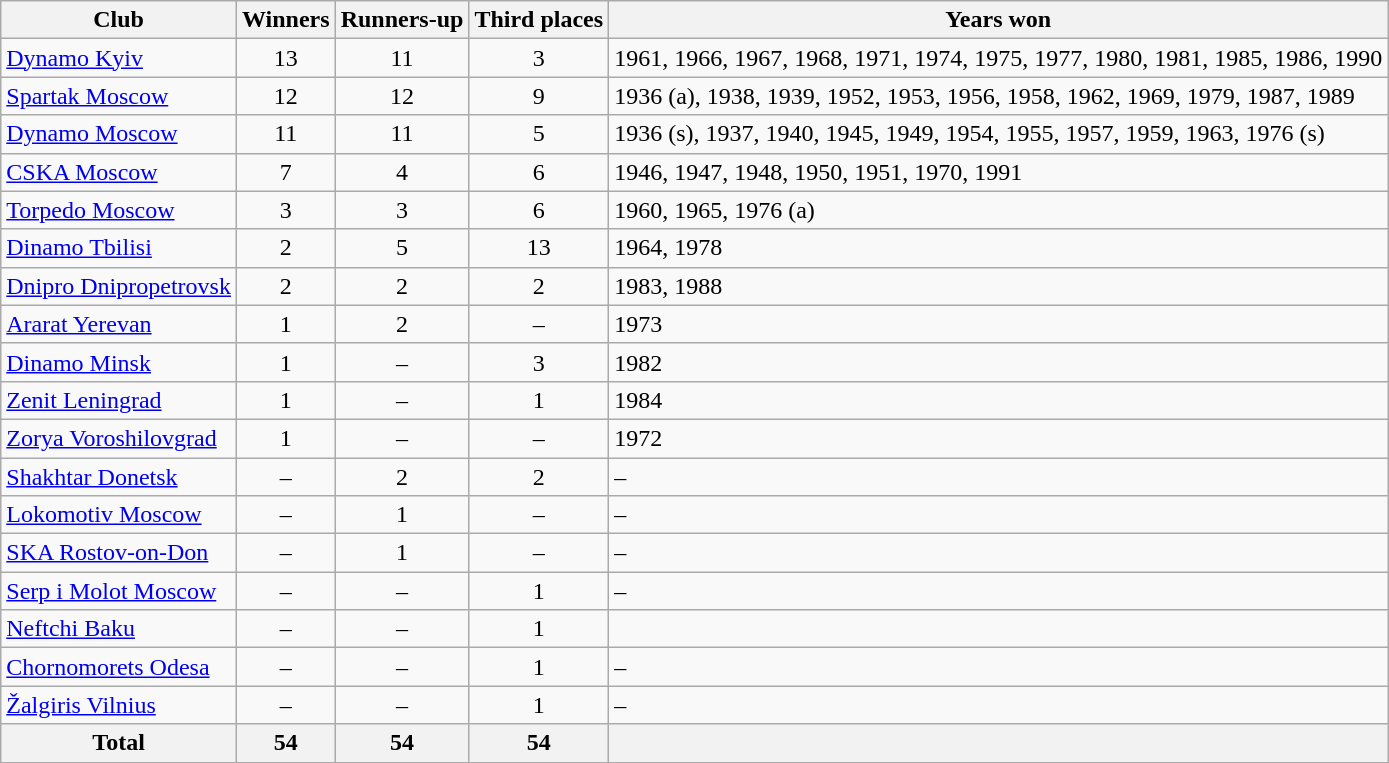<table class="sortable plainrowheaders wikitable">
<tr>
<th>Club</th>
<th>Winners</th>
<th>Runners-up</th>
<th>Third places</th>
<th>Years won</th>
</tr>
<tr>
<td> <a href='#'>Dynamo Kyiv</a></td>
<td align=center>13</td>
<td align=center>11</td>
<td align=center>3</td>
<td align=left>1961, 1966, 1967, 1968, 1971, 1974, 1975, 1977, 1980, 1981, 1985, 1986, 1990</td>
</tr>
<tr>
<td> <a href='#'>Spartak Moscow</a></td>
<td align=center>12</td>
<td align=center>12</td>
<td align=center>9</td>
<td align=left>1936 (a), 1938, 1939, 1952, 1953, 1956, 1958, 1962, 1969, 1979, 1987, 1989</td>
</tr>
<tr>
<td> <a href='#'>Dynamo Moscow</a></td>
<td align=center>11</td>
<td align=center>11</td>
<td align=center>5</td>
<td align=left>1936 (s), 1937, 1940, 1945, 1949, 1954, 1955, 1957, 1959, 1963, 1976 (s)</td>
</tr>
<tr>
<td> <a href='#'>CSKA Moscow</a></td>
<td align=center>7</td>
<td align=center>4</td>
<td align=center>6</td>
<td align=left>1946, 1947, 1948, 1950, 1951, 1970, 1991</td>
</tr>
<tr>
<td> <a href='#'>Torpedo Moscow</a></td>
<td align=center>3</td>
<td align=center>3</td>
<td align=center>6</td>
<td align=left>1960, 1965, 1976 (a)</td>
</tr>
<tr>
<td> <a href='#'>Dinamo Tbilisi</a></td>
<td align=center>2</td>
<td align=center>5</td>
<td align=center>13</td>
<td align=left>1964, 1978</td>
</tr>
<tr>
<td> <a href='#'>Dnipro Dnipropetrovsk</a></td>
<td align=center>2</td>
<td align=center>2</td>
<td align=center>2</td>
<td align=left>1983, 1988</td>
</tr>
<tr>
<td> <a href='#'>Ararat Yerevan</a></td>
<td align=center>1</td>
<td align=center>2</td>
<td align=center>–</td>
<td align=left>1973</td>
</tr>
<tr>
<td> <a href='#'>Dinamo Minsk</a></td>
<td align=center>1</td>
<td align=center>–</td>
<td align=center>3</td>
<td align=left>1982</td>
</tr>
<tr>
<td> <a href='#'>Zenit Leningrad</a></td>
<td align=center>1</td>
<td align=center>–</td>
<td align=center>1</td>
<td align=left>1984</td>
</tr>
<tr>
<td> <a href='#'>Zorya Voroshilovgrad</a></td>
<td align=center>1</td>
<td align=center>–</td>
<td align=center>–</td>
<td align=left>1972</td>
</tr>
<tr>
<td> <a href='#'>Shakhtar Donetsk</a></td>
<td align=center>–</td>
<td align=center>2</td>
<td align=center>2</td>
<td align=left>–</td>
</tr>
<tr>
<td> <a href='#'>Lokomotiv Moscow</a></td>
<td align=center>–</td>
<td align=center>1</td>
<td align=center>–</td>
<td align=left>–</td>
</tr>
<tr>
<td> <a href='#'>SKA Rostov-on-Don</a></td>
<td align=center>–</td>
<td align=center>1</td>
<td align=center>–</td>
<td align=left>–</td>
</tr>
<tr>
<td> <a href='#'>Serp i Molot Moscow</a></td>
<td align=center>–</td>
<td align=center>–</td>
<td align=center>1</td>
<td align=left>–</td>
</tr>
<tr>
<td> <a href='#'>Neftchi Baku</a></td>
<td align=center>–</td>
<td align=center>–</td>
<td align=center>1</td>
<td align=left></td>
</tr>
<tr>
<td> <a href='#'>Chornomorets Odesa</a></td>
<td align=center>–</td>
<td align=center>–</td>
<td align=center>1</td>
<td align=left>–</td>
</tr>
<tr>
<td> <a href='#'>Žalgiris Vilnius</a></td>
<td align=center>–</td>
<td align=center>–</td>
<td align=center>1</td>
<td align=left>–</td>
</tr>
<tr>
<th>Total</th>
<th>54</th>
<th>54</th>
<th>54</th>
<th></th>
</tr>
</table>
